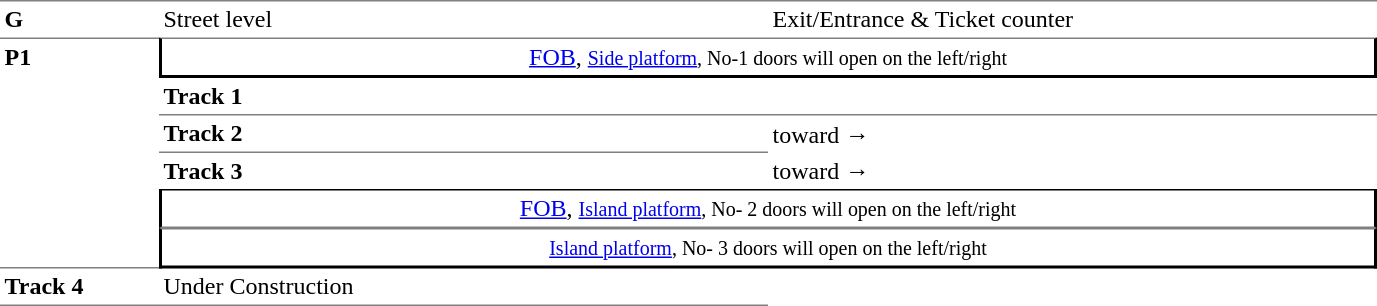<table table border=0 cellspacing=0 cellpadding=3>
<tr>
<td style="border-top:solid 1px gray;" width=50 valign=top><strong>G</strong></td>
<td style="border-top:solid 1px gray;" width=100 valign=top>Street level</td>
<td style="border-top:solid 1px gray;" width=400 valign=top>Exit/Entrance & Ticket counter</td>
</tr>
<tr>
<td style="border-top:solid 1px gray;border-bottom:solid 1px gray;" width=50 rowspan=6 valign=top><strong>P1</strong></td>
<td style="border-top:solid 1px gray;border-right:solid 2px black;border-left:solid 2px black;border-bottom:solid 2px black;text-align:center;" colspan=2><a href='#'>FOB</a>, <small><a href='#'>Side platform</a>, No-1 doors will open on the left/right</small></td>
</tr>
<tr>
<td style="border-bottom:solid 1px gray;" width=100><strong>Track 1</strong></td>
<td style="border-bottom:solid 1px gray;" width=400></td>
</tr>
<tr>
<td style="border-bottom:solid 1px gray;" width=100><strong>Track 2</strong></td>
<td>  toward →</td>
</tr>
<tr>
<td><strong>Track 3</strong></td>
<td>  toward →</td>
</tr>
<tr>
<td style="border-top:solid 1px black;border-right:solid 2px black;border-left:solid 2px black;border-bottom:solid 1px gray;text-align:center;" colspan=2><a href='#'>FOB</a>, <small><a href='#'>Island platform</a>, No- 2 doors will open on the left/right </small></td>
</tr>
<tr>
<td style="border-top:solid 1px gray;border-right:solid 2px black;border-left:solid 2px black;border-bottom:solid 2px black;text-align:center;" colspan=2><small><a href='#'>Island platform</a>, No- 3 doors will open on the left/right</small></td>
</tr>
<tr>
<td style="border-bottom:solid 1px gray;" width=100><strong>Track 4</strong></td>
<td style="border-bottom:solid 1px gray;" width=400>Under Construction</td>
</tr>
</table>
